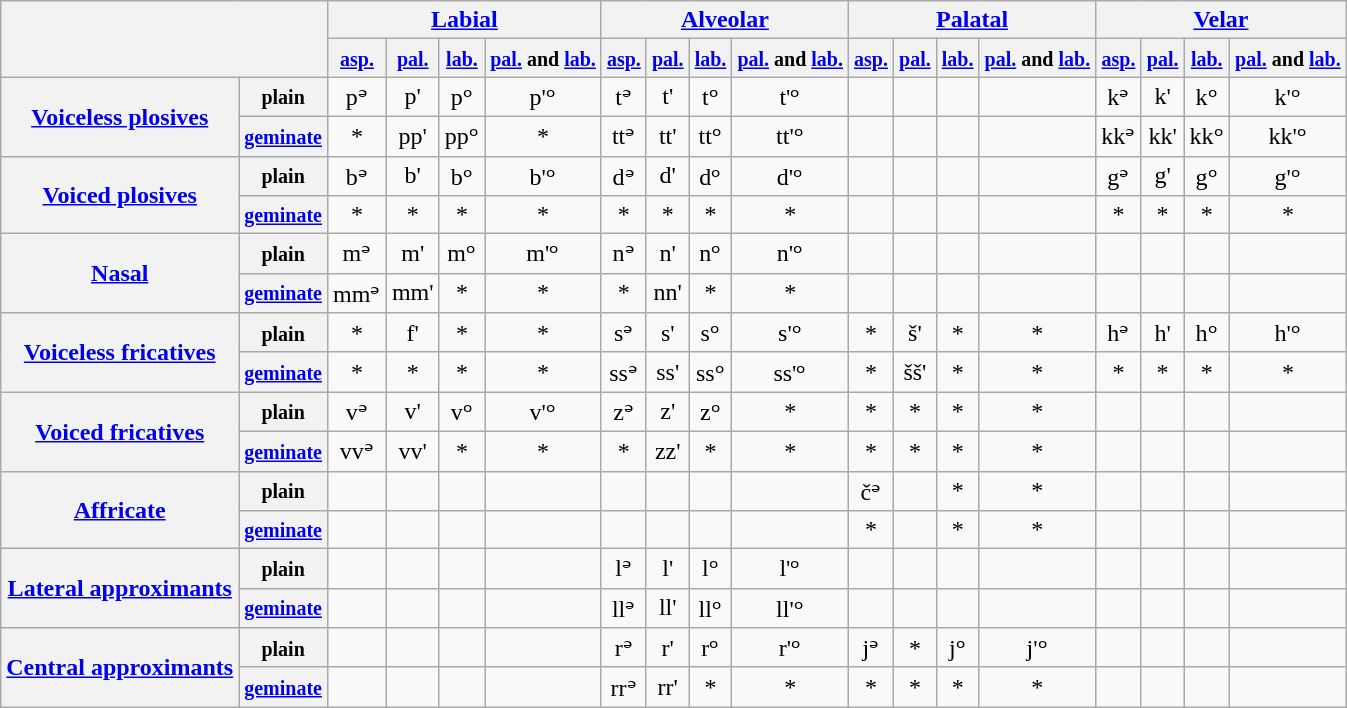<table class="wikitable" style="text-align:center">
<tr>
<th rowspan="2" colspan="2"></th>
<th colspan="4"><a href='#'>Labial</a></th>
<th colspan="4"><a href='#'>Alveolar</a></th>
<th colspan="4"><a href='#'>Palatal</a></th>
<th colspan="4"><a href='#'>Velar</a></th>
</tr>
<tr>
<th><strong><small><a href='#'>asp.</a></small></strong></th>
<th><strong><small><a href='#'>pal.</a></small></strong></th>
<th><strong><small><a href='#'>lab.</a></small></strong></th>
<th><strong><small><a href='#'>pal.</a> and <a href='#'>lab.</a></small></strong></th>
<th><strong><small><a href='#'>asp.</a></small></strong></th>
<th><strong><small><a href='#'>pal.</a></small></strong></th>
<th><strong><small><a href='#'>lab.</a></small></strong></th>
<th><strong><small><a href='#'>pal.</a> and <a href='#'>lab.</a></small></strong></th>
<th><strong><small><a href='#'>asp.</a></small></strong></th>
<th><strong><small><a href='#'>pal.</a></small></strong></th>
<th><strong><small><a href='#'>lab.</a></small></strong></th>
<th><strong><small><a href='#'>pal.</a> and <a href='#'>lab.</a></small></strong></th>
<th><strong><small><a href='#'>asp.</a></small></strong></th>
<th><strong><small><a href='#'>pal.</a></small></strong></th>
<th><strong><small><a href='#'>lab.</a></small></strong></th>
<th><strong><small><a href='#'>pal.</a> and <a href='#'>lab.</a></small></strong></th>
</tr>
<tr align="center">
<th rowspan="2"><a href='#'>Voiceless plosives</a></th>
<th><small>plain</small></th>
<td>pᵊ</td>
<td>p'</td>
<td>pᵒ</td>
<td>p'ᵒ</td>
<td>tᵊ</td>
<td>t'</td>
<td>tᵒ</td>
<td>t'ᵒ</td>
<td></td>
<td></td>
<td></td>
<td></td>
<td>kᵊ</td>
<td>k'</td>
<td>kᵒ</td>
<td>k'ᵒ</td>
</tr>
<tr>
<th><small><a href='#'>geminate</a></small></th>
<td>*</td>
<td>pp'</td>
<td>ppᵒ</td>
<td>*</td>
<td>ttᵊ</td>
<td>tt'</td>
<td>ttᵒ</td>
<td>tt'ᵒ</td>
<td></td>
<td></td>
<td></td>
<td></td>
<td>kkᵊ</td>
<td>kk'</td>
<td>kkᵒ</td>
<td>kk'ᵒ</td>
</tr>
<tr align="center">
<th rowspan="2"><a href='#'>Voiced plosives</a></th>
<th><small>plain</small></th>
<td>bᵊ</td>
<td>b'</td>
<td>bᵒ</td>
<td>b'ᵒ</td>
<td>dᵊ</td>
<td>d'</td>
<td>dᵒ</td>
<td>d'ᵒ</td>
<td></td>
<td></td>
<td></td>
<td></td>
<td>gᵊ</td>
<td>g'</td>
<td>gᵒ</td>
<td>g'ᵒ</td>
</tr>
<tr>
<th><small><a href='#'>geminate</a></small></th>
<td>*</td>
<td>*</td>
<td>*</td>
<td>*</td>
<td>*</td>
<td>*</td>
<td>*</td>
<td>*</td>
<td></td>
<td></td>
<td></td>
<td></td>
<td>*</td>
<td>*</td>
<td>*</td>
<td>*</td>
</tr>
<tr align="center">
<th rowspan="2"><a href='#'>Nasal</a></th>
<th><small>plain</small></th>
<td>mᵊ</td>
<td>m'</td>
<td>mᵒ</td>
<td>m'ᵒ</td>
<td>nᵊ</td>
<td>n'</td>
<td>nᵒ</td>
<td>n'ᵒ</td>
<td></td>
<td></td>
<td></td>
<td></td>
<td></td>
<td></td>
<td></td>
<td></td>
</tr>
<tr>
<th><small><a href='#'>geminate</a></small></th>
<td>mmᵊ</td>
<td>mm'</td>
<td>*</td>
<td>*</td>
<td>*</td>
<td>nn'</td>
<td>*</td>
<td>*</td>
<td></td>
<td></td>
<td></td>
<td></td>
<td></td>
<td></td>
<td></td>
<td></td>
</tr>
<tr align="center">
<th rowspan="2"><a href='#'>Voiceless fricatives</a></th>
<th><small>plain</small></th>
<td>*</td>
<td>f'</td>
<td>*</td>
<td>*</td>
<td>sᵊ</td>
<td>s'</td>
<td>sᵒ</td>
<td>s'ᵒ</td>
<td>*</td>
<td>š'</td>
<td>*</td>
<td>*</td>
<td>hᵊ</td>
<td>h'</td>
<td>hᵒ</td>
<td>h'ᵒ</td>
</tr>
<tr>
<th><small><a href='#'>geminate</a></small></th>
<td>*</td>
<td>*</td>
<td>*</td>
<td>*</td>
<td>ssᵊ</td>
<td>ss'</td>
<td>ssᵒ</td>
<td>ss'ᵒ</td>
<td>*</td>
<td>šš'</td>
<td>*</td>
<td>*</td>
<td>*</td>
<td>*</td>
<td>*</td>
<td>*</td>
</tr>
<tr align="center">
<th rowspan="2"><a href='#'>Voiced fricatives</a></th>
<th><small>plain</small></th>
<td>vᵊ</td>
<td>v'</td>
<td>vᵒ</td>
<td>v'ᵒ</td>
<td>zᵊ</td>
<td>z'</td>
<td>zᵒ</td>
<td>*</td>
<td>*</td>
<td>*</td>
<td>*</td>
<td>*</td>
<td></td>
<td></td>
<td></td>
<td></td>
</tr>
<tr>
<th><small><a href='#'>geminate</a></small></th>
<td>vvᵊ</td>
<td>vv'</td>
<td>*</td>
<td>*</td>
<td>*</td>
<td>zz'</td>
<td>*</td>
<td>*</td>
<td>*</td>
<td>*</td>
<td>*</td>
<td>*</td>
<td></td>
<td></td>
<td></td>
<td></td>
</tr>
<tr align="center">
<th rowspan="2"><a href='#'>Affricate</a></th>
<th><small>plain</small></th>
<td></td>
<td></td>
<td></td>
<td></td>
<td></td>
<td></td>
<td></td>
<td></td>
<td>čᵊ</td>
<td></td>
<td>*</td>
<td>*</td>
<td></td>
<td></td>
<td></td>
<td></td>
</tr>
<tr>
<th><small><a href='#'>geminate</a></small></th>
<td></td>
<td></td>
<td></td>
<td></td>
<td></td>
<td></td>
<td></td>
<td></td>
<td>*</td>
<td></td>
<td>*</td>
<td>*</td>
<td></td>
<td></td>
<td></td>
<td></td>
</tr>
<tr align="center">
<th rowspan="2"><a href='#'>Lateral approximants</a></th>
<th><small>plain</small></th>
<td></td>
<td></td>
<td></td>
<td></td>
<td>lᵊ</td>
<td>l'</td>
<td>lᵒ</td>
<td>l'ᵒ</td>
<td></td>
<td></td>
<td></td>
<td></td>
<td></td>
<td></td>
<td></td>
<td></td>
</tr>
<tr>
<th><small><a href='#'>geminate</a></small></th>
<td></td>
<td></td>
<td></td>
<td></td>
<td>llᵊ</td>
<td>ll'</td>
<td>llᵒ</td>
<td>ll'ᵒ</td>
<td></td>
<td></td>
<td></td>
<td></td>
<td></td>
<td></td>
<td></td>
<td></td>
</tr>
<tr align="center">
<th rowspan="2"><a href='#'>Central approximants</a></th>
<th><small>plain</small></th>
<td></td>
<td></td>
<td></td>
<td></td>
<td>rᵊ</td>
<td>r'</td>
<td>rᵒ</td>
<td>r'ᵒ</td>
<td>jᵊ</td>
<td>*</td>
<td>jᵒ</td>
<td>j'ᵒ</td>
<td></td>
<td></td>
<td></td>
<td></td>
</tr>
<tr>
<th><small><a href='#'>geminate</a></small></th>
<td></td>
<td></td>
<td></td>
<td></td>
<td>rrᵊ</td>
<td>rr'</td>
<td>*</td>
<td>*</td>
<td>*</td>
<td>*</td>
<td>*</td>
<td>*</td>
<td></td>
<td></td>
<td></td>
<td></td>
</tr>
</table>
